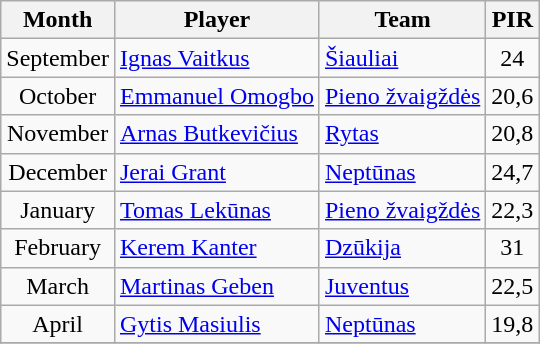<table class="wikitable sortable" style="text-align: center;">
<tr>
<th>Month</th>
<th>Player</th>
<th>Team</th>
<th>PIR</th>
</tr>
<tr>
<td>September</td>
<td align="left"> <a href='#'>Ignas Vaitkus</a></td>
<td align="left"><a href='#'>Šiauliai</a></td>
<td>24</td>
</tr>
<tr>
<td>October</td>
<td align="left"> <a href='#'>Emmanuel Omogbo</a></td>
<td align="left"><a href='#'>Pieno žvaigždės</a></td>
<td>20,6</td>
</tr>
<tr>
<td>November</td>
<td align="left"> <a href='#'>Arnas Butkevičius</a></td>
<td align="left"><a href='#'>Rytas</a></td>
<td>20,8</td>
</tr>
<tr>
<td>December</td>
<td align="left"> <a href='#'>Jerai Grant</a></td>
<td align="left"><a href='#'>Neptūnas</a></td>
<td>24,7</td>
</tr>
<tr>
<td>January</td>
<td align="left"> <a href='#'>Tomas Lekūnas</a></td>
<td align="left"><a href='#'>Pieno žvaigždės</a></td>
<td>22,3</td>
</tr>
<tr>
<td>February</td>
<td align="left"> <a href='#'>Kerem Kanter</a></td>
<td align="left"><a href='#'>Dzūkija</a></td>
<td>31</td>
</tr>
<tr>
<td>March</td>
<td align="left"> <a href='#'>Martinas Geben</a></td>
<td align="left"><a href='#'>Juventus</a></td>
<td>22,5</td>
</tr>
<tr>
<td>April</td>
<td align="left"> <a href='#'>Gytis Masiulis</a></td>
<td align="left"><a href='#'>Neptūnas</a></td>
<td>19,8</td>
</tr>
<tr>
</tr>
</table>
